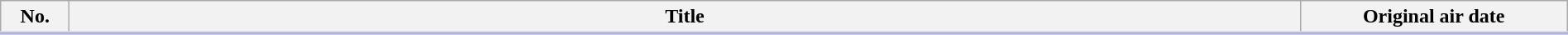<table class="wikitable" style="width:100%; margin:auto; background:#FFF;">
<tr style="border-bottom: 3px solid #CCF;">
<th style="width:3em;">No.</th>
<th>Title</th>
<th style="width:13em;">Original air date</th>
</tr>
<tr>
</tr>
</table>
